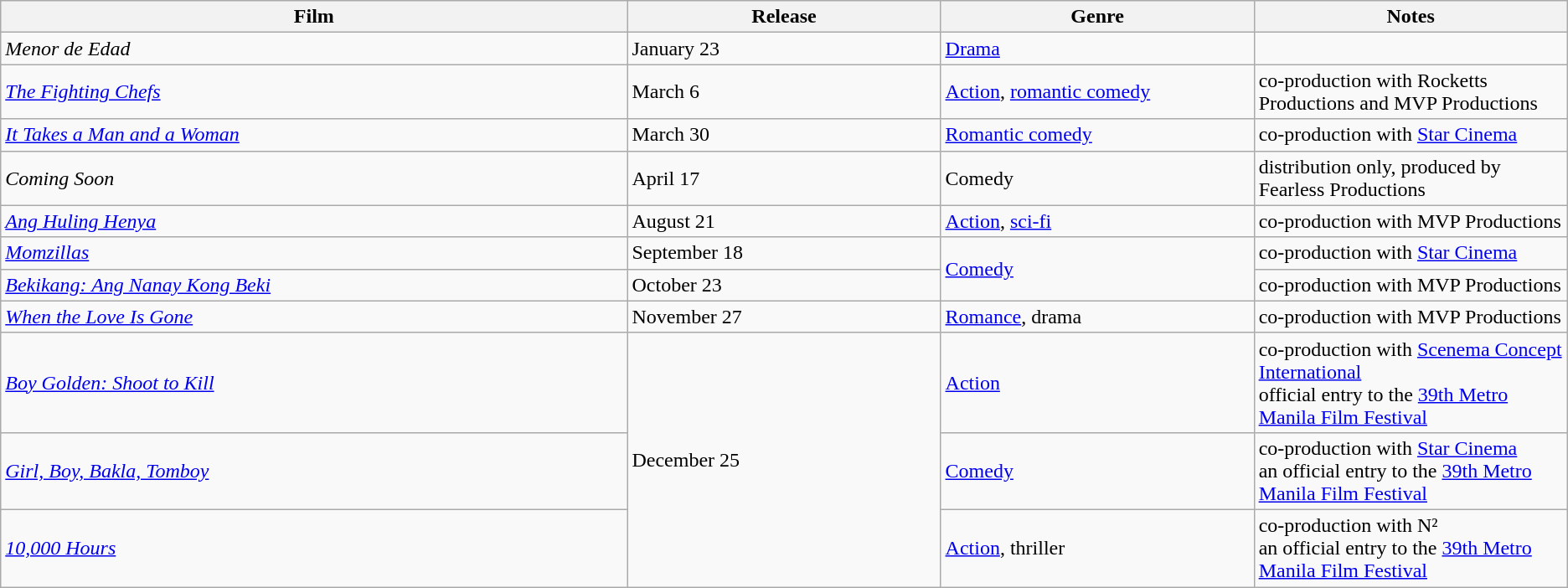<table class="wikitable sortable">
<tr>
<th style="width:30%;">Film </th>
<th style="width:15%;">Release</th>
<th style="width:15%;">Genre</th>
<th style="width:15%;">Notes</th>
</tr>
<tr>
<td><em>Menor de Edad</em></td>
<td>January 23</td>
<td><a href='#'>Drama</a></td>
<td></td>
</tr>
<tr>
<td><em><a href='#'>The Fighting Chefs</a></em></td>
<td>March 6</td>
<td><a href='#'>Action</a>, <a href='#'>romantic comedy</a></td>
<td>co-production with Rocketts Productions and MVP Productions</td>
</tr>
<tr>
<td><em><a href='#'>It Takes a Man and a Woman</a></em></td>
<td>March 30</td>
<td><a href='#'>Romantic comedy</a></td>
<td>co-production with <a href='#'>Star Cinema</a></td>
</tr>
<tr>
<td><em>Coming Soon</em></td>
<td>April 17</td>
<td>Comedy</td>
<td>distribution only, produced by Fearless Productions</td>
</tr>
<tr>
<td><em><a href='#'>Ang Huling Henya</a></em></td>
<td>August 21</td>
<td><a href='#'>Action</a>, <a href='#'>sci-fi</a></td>
<td>co-production with MVP Productions</td>
</tr>
<tr>
<td><em><a href='#'>Momzillas</a></em></td>
<td>September 18</td>
<td rowspan="2"><a href='#'>Comedy</a></td>
<td>co-production with <a href='#'>Star Cinema</a></td>
</tr>
<tr>
<td><em><a href='#'>Bekikang: Ang Nanay Kong Beki</a></em></td>
<td>October 23</td>
<td>co-production with MVP Productions</td>
</tr>
<tr>
<td><em><a href='#'>When the Love Is Gone</a></em></td>
<td>November 27</td>
<td><a href='#'>Romance</a>, drama</td>
<td>co-production with MVP Productions</td>
</tr>
<tr>
<td><em><a href='#'>Boy Golden: Shoot to Kill</a></em></td>
<td rowspan= "3">December 25</td>
<td><a href='#'>Action</a></td>
<td>co-production with <a href='#'>Scenema Concept International</a><br>official entry to the <a href='#'>39th Metro Manila Film Festival</a></td>
</tr>
<tr>
<td><em><a href='#'>Girl, Boy, Bakla, Tomboy</a></em></td>
<td><a href='#'>Comedy</a></td>
<td>co-production with <a href='#'>Star Cinema</a> <br> an official entry to the <a href='#'>39th Metro Manila Film Festival</a></td>
</tr>
<tr>
<td><em><a href='#'>10,000 Hours</a></em></td>
<td><a href='#'>Action</a>, thriller</td>
<td>co-production with N²<br> an official entry to the <a href='#'>39th Metro Manila Film Festival</a></td>
</tr>
</table>
